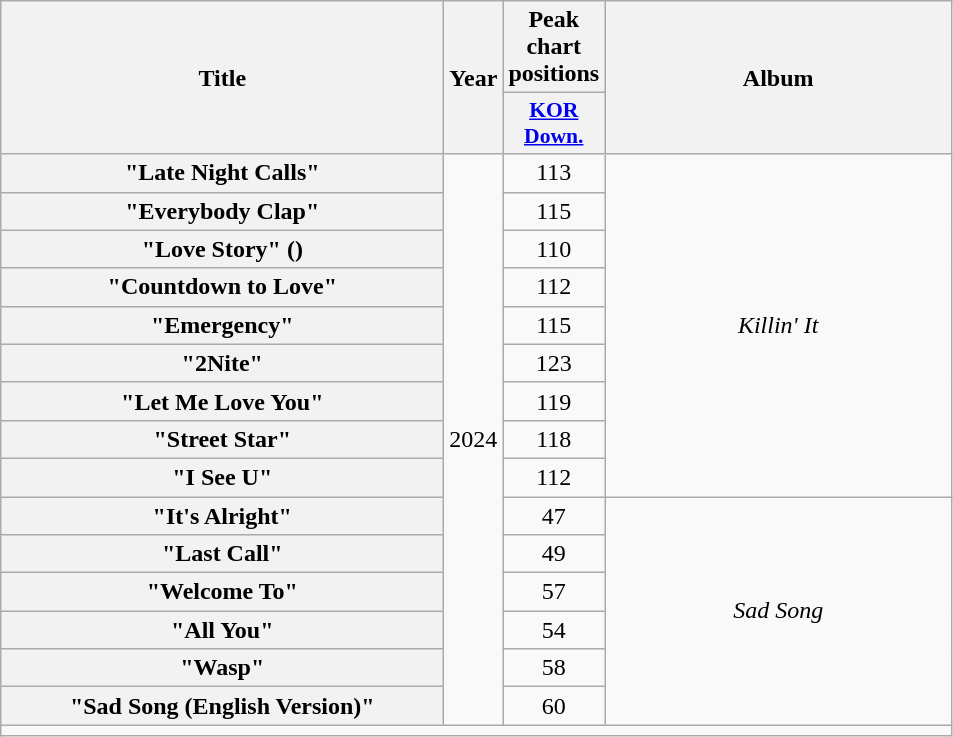<table class="wikitable plainrowheaders" style="text-align:center">
<tr>
<th scope="col" rowspan="2" style="width:18em">Title</th>
<th scope="col" rowspan="2" style="width:2em">Year</th>
<th scope="col" colspan="1">Peak chart positions</th>
<th scope="col" rowspan="2" style="width:14em">Album</th>
</tr>
<tr>
<th scope="col" style="width:3em;font-size:90%"><a href='#'>KOR<br>Down.</a><br></th>
</tr>
<tr>
<th scope="row">"Late Night Calls"</th>
<td rowspan="15">2024</td>
<td>113</td>
<td rowspan="9"><em>Killin' It</em></td>
</tr>
<tr>
<th scope="row">"Everybody Clap"</th>
<td>115</td>
</tr>
<tr>
<th scope="row">"Love Story" ()</th>
<td>110</td>
</tr>
<tr>
<th scope="row">"Countdown to Love"</th>
<td>112</td>
</tr>
<tr>
<th scope="row">"Emergency"</th>
<td>115</td>
</tr>
<tr>
<th scope="row">"2Nite"</th>
<td>123</td>
</tr>
<tr>
<th scope="row">"Let Me Love You"</th>
<td>119</td>
</tr>
<tr>
<th scope="row">"Street Star"</th>
<td>118</td>
</tr>
<tr>
<th scope="row">"I See U"</th>
<td>112</td>
</tr>
<tr>
<th scope="row">"It's Alright"</th>
<td>47</td>
<td rowspan="6"><em>Sad Song</em></td>
</tr>
<tr>
<th scope="row">"Last Call"</th>
<td>49</td>
</tr>
<tr>
<th scope="row">"Welcome To"</th>
<td>57</td>
</tr>
<tr>
<th scope="row">"All You"</th>
<td>54</td>
</tr>
<tr>
<th scope="row">"Wasp"</th>
<td>58</td>
</tr>
<tr>
<th scope="row">"Sad Song (English Version)"</th>
<td>60</td>
</tr>
<tr>
<td colspan="4"></td>
</tr>
</table>
